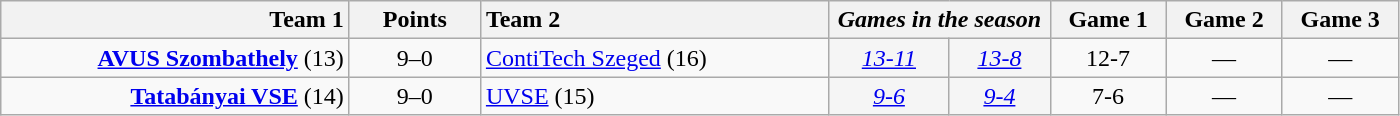<table class=wikitable style="text-align:center">
<tr>
<th style="width:225px; text-align:right;">Team 1</th>
<th style="width:80px;">Points</th>
<th style="width:225px; text-align:left;">Team 2</th>
<th colspan=2; style="width:140px;"><em>Games in the season</em></th>
<th style="width:70px;">Game 1</th>
<th style="width:70px;">Game 2</th>
<th style="width:70px;">Game 3</th>
</tr>
<tr>
<td style="text-align:right;"> <strong><a href='#'>AVUS Szombathely</a></strong> (13)</td>
<td>9–0</td>
<td style="text-align:left;"> <a href='#'>ContiTech Szeged</a> (16)</td>
<td bgcolor=#f5f5f5><em><a href='#'>13-11</a></em></td>
<td bgcolor=#f5f5f5><em><a href='#'>13-8</a></em></td>
<td>12-7</td>
<td>—</td>
<td>—</td>
</tr>
<tr>
<td style="text-align:right;"> <strong><a href='#'>Tatabányai VSE</a></strong> (14)</td>
<td>9–0</td>
<td style="text-align:left;"> <a href='#'>UVSE</a> (15)</td>
<td bgcolor=#f5f5f5><em><a href='#'>9-6</a></em></td>
<td bgcolor=#f5f5f5><em><a href='#'>9-4</a></em></td>
<td>7-6</td>
<td>—</td>
<td>—</td>
</tr>
</table>
